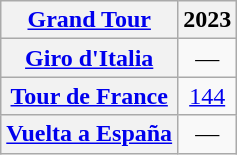<table class="wikitable plainrowheaders">
<tr>
<th scope="col"><a href='#'>Grand Tour</a></th>
<th scope="col">2023</th>
</tr>
<tr style="text-align:center;">
<th scope="row"> <a href='#'>Giro d'Italia</a></th>
<td>—</td>
</tr>
<tr style="text-align:center;">
<th scope="row"> <a href='#'>Tour de France</a></th>
<td><a href='#'>144</a></td>
</tr>
<tr style="text-align:center;">
<th scope="row"> <a href='#'>Vuelta a España</a></th>
<td>—</td>
</tr>
</table>
